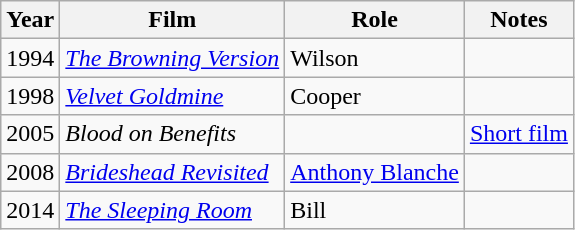<table class="wikitable">
<tr>
<th>Year</th>
<th>Film</th>
<th>Role</th>
<th>Notes</th>
</tr>
<tr>
<td rowspan="1">1994</td>
<td><em><a href='#'>The Browning Version</a></em></td>
<td>Wilson</td>
<td></td>
</tr>
<tr>
<td rowspan="1">1998</td>
<td><em><a href='#'>Velvet Goldmine</a></em></td>
<td>Cooper</td>
<td></td>
</tr>
<tr>
<td rowspan="1">2005</td>
<td><em>Blood on Benefits</em></td>
<td></td>
<td><a href='#'>Short film</a></td>
</tr>
<tr>
<td rowspan="1">2008</td>
<td><em><a href='#'>Brideshead Revisited</a></em></td>
<td><a href='#'>Anthony Blanche</a></td>
<td></td>
</tr>
<tr>
<td rowspan="1">2014</td>
<td><em><a href='#'>The Sleeping Room</a></em></td>
<td>Bill</td>
<td></td>
</tr>
</table>
